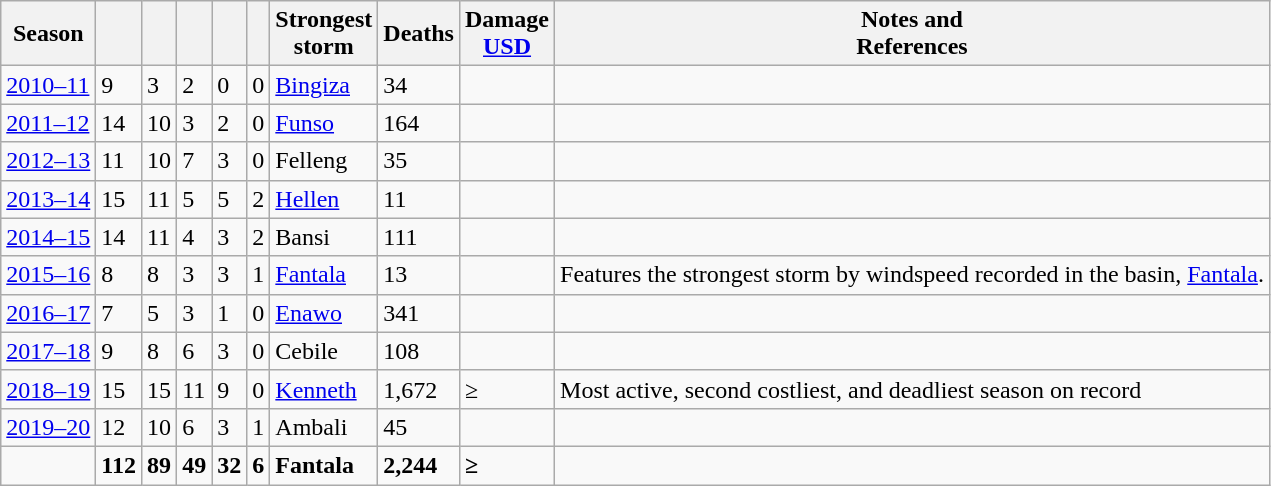<table class="wikitable sortable">
<tr>
<th>Season</th>
<th></th>
<th></th>
<th></th>
<th></th>
<th></th>
<th>Strongest<br>storm</th>
<th>Deaths</th>
<th>Damage<br><a href='#'>USD</a></th>
<th>Notes and<br>References</th>
</tr>
<tr>
<td><a href='#'>2010–11</a></td>
<td>9</td>
<td>3</td>
<td>2</td>
<td>0</td>
<td>0</td>
<td> <a href='#'>Bingiza</a></td>
<td>34</td>
<td></td>
<td></td>
</tr>
<tr>
<td><a href='#'>2011–12</a></td>
<td>14</td>
<td>10</td>
<td>3</td>
<td>2</td>
<td>0</td>
<td> <a href='#'>Funso</a></td>
<td>164</td>
<td></td>
<td></td>
</tr>
<tr>
<td><a href='#'>2012–13</a></td>
<td>11</td>
<td>10</td>
<td>7</td>
<td>3</td>
<td>0</td>
<td> Felleng</td>
<td>35</td>
<td></td>
<td></td>
</tr>
<tr>
<td><a href='#'>2013–14</a></td>
<td>15</td>
<td>11</td>
<td>5</td>
<td>5</td>
<td>2</td>
<td> <a href='#'>Hellen</a></td>
<td>11</td>
<td></td>
<td></td>
</tr>
<tr>
<td><a href='#'>2014–15</a></td>
<td>14</td>
<td>11</td>
<td>4</td>
<td>3</td>
<td>2</td>
<td> Bansi</td>
<td>111</td>
<td></td>
<td></td>
</tr>
<tr>
<td><a href='#'>2015–16</a></td>
<td>8</td>
<td>8</td>
<td>3</td>
<td>3</td>
<td>1</td>
<td> <a href='#'>Fantala</a></td>
<td>13</td>
<td></td>
<td>Features the strongest storm by windspeed recorded in the basin, <a href='#'>Fantala</a>.</td>
</tr>
<tr>
<td><a href='#'>2016–17</a></td>
<td>7</td>
<td>5</td>
<td>3</td>
<td>1</td>
<td>0</td>
<td> <a href='#'>Enawo</a></td>
<td>341</td>
<td></td>
<td></td>
</tr>
<tr>
<td><a href='#'>2017–18</a></td>
<td>9</td>
<td>8</td>
<td>6</td>
<td>3</td>
<td>0</td>
<td> Cebile</td>
<td>108</td>
<td></td>
<td></td>
</tr>
<tr>
<td><a href='#'>2018–19</a></td>
<td>15</td>
<td>15</td>
<td>11</td>
<td>9</td>
<td>0</td>
<td> <a href='#'>Kenneth</a></td>
<td>1,672</td>
<td>≥</td>
<td>Most active, second costliest, and deadliest season on record</td>
</tr>
<tr>
<td><a href='#'>2019–20</a></td>
<td>12</td>
<td>10</td>
<td>6</td>
<td>3</td>
<td>1</td>
<td> Ambali</td>
<td>45</td>
<td></td>
<td></td>
</tr>
<tr>
<td colspan="1"></td>
<td><strong>112</strong></td>
<td><strong>89</strong></td>
<td><strong>49</strong></td>
<td><strong>32</strong></td>
<td><strong>6</strong></td>
<td><strong>Fantala</strong></td>
<td><strong>2,244</strong></td>
<td><strong>≥</strong></td>
<td colspan="1"></td>
</tr>
</table>
